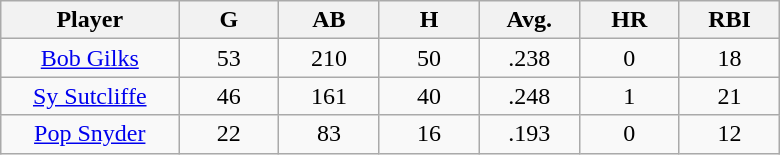<table class="wikitable sortable">
<tr>
<th bgcolor="#DDDDFF" width="16%">Player</th>
<th bgcolor="#DDDDFF" width="9%">G</th>
<th bgcolor="#DDDDFF" width="9%">AB</th>
<th bgcolor="#DDDDFF" width="9%">H</th>
<th bgcolor="#DDDDFF" width="9%">Avg.</th>
<th bgcolor="#DDDDFF" width="9%">HR</th>
<th bgcolor="#DDDDFF" width="9%">RBI</th>
</tr>
<tr align="center">
<td><a href='#'>Bob Gilks</a></td>
<td>53</td>
<td>210</td>
<td>50</td>
<td>.238</td>
<td>0</td>
<td>18</td>
</tr>
<tr align=center>
<td><a href='#'>Sy Sutcliffe</a></td>
<td>46</td>
<td>161</td>
<td>40</td>
<td>.248</td>
<td>1</td>
<td>21</td>
</tr>
<tr align=center>
<td><a href='#'>Pop Snyder</a></td>
<td>22</td>
<td>83</td>
<td>16</td>
<td>.193</td>
<td>0</td>
<td>12</td>
</tr>
</table>
